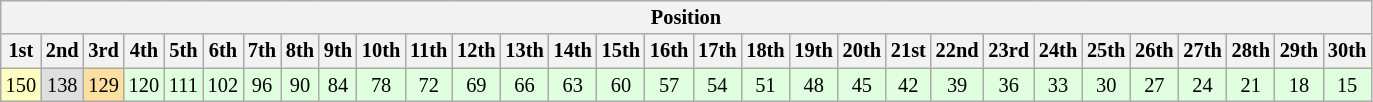<table class="wikitable" style="font-size:85%; text-align:center">
<tr>
<th colspan="36">Position</th>
</tr>
<tr>
<th>1st</th>
<th>2nd</th>
<th>3rd</th>
<th>4th</th>
<th>5th</th>
<th>6th</th>
<th>7th</th>
<th>8th</th>
<th>9th</th>
<th>10th</th>
<th>11th</th>
<th>12th</th>
<th>13th</th>
<th>14th</th>
<th>15th</th>
<th>16th</th>
<th>17th</th>
<th>18th</th>
<th>19th</th>
<th>20th</th>
<th>21st</th>
<th>22nd</th>
<th>23rd</th>
<th>24th</th>
<th>25th</th>
<th>26th</th>
<th>27th</th>
<th>28th</th>
<th>29th</th>
<th>30th</th>
</tr>
<tr style="background: #dfffdf">
<td style="background: #ffffbf">150</td>
<td style="background: #dfdfdf">138</td>
<td style="background: #ffdf9f">129</td>
<td>120</td>
<td>111</td>
<td>102</td>
<td>96</td>
<td>90</td>
<td>84</td>
<td>78</td>
<td>72</td>
<td>69</td>
<td>66</td>
<td>63</td>
<td>60</td>
<td>57</td>
<td>54</td>
<td>51</td>
<td>48</td>
<td>45</td>
<td>42</td>
<td>39</td>
<td>36</td>
<td>33</td>
<td>30</td>
<td>27</td>
<td>24</td>
<td>21</td>
<td>18</td>
<td>15</td>
</tr>
</table>
